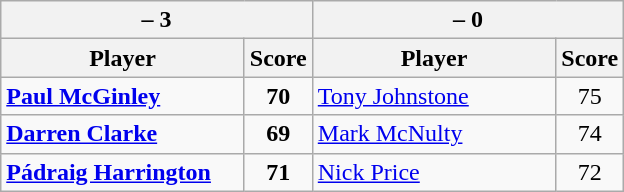<table class=wikitable>
<tr>
<th colspan=2> – 3</th>
<th colspan=2> – 0</th>
</tr>
<tr>
<th width=155>Player</th>
<th>Score</th>
<th width=155>Player</th>
<th>Score</th>
</tr>
<tr>
<td><strong><a href='#'>Paul McGinley</a></strong></td>
<td align=center><strong>70</strong></td>
<td><a href='#'>Tony Johnstone</a></td>
<td align=center>75</td>
</tr>
<tr>
<td><strong><a href='#'>Darren Clarke</a></strong></td>
<td align=center><strong>69</strong></td>
<td><a href='#'>Mark McNulty</a></td>
<td align=center>74</td>
</tr>
<tr>
<td><strong><a href='#'>Pádraig Harrington</a></strong></td>
<td align=center><strong>71</strong></td>
<td><a href='#'>Nick Price</a></td>
<td align=center>72</td>
</tr>
</table>
